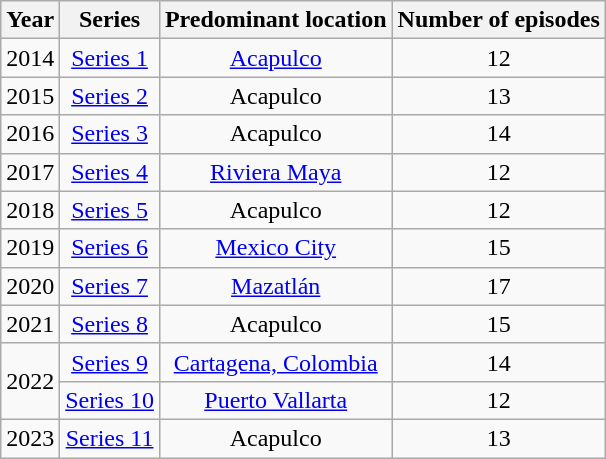<table class="wikitable" style="text-align:center; margin:auto;">
<tr>
<th>Year</th>
<th><strong>Series</strong></th>
<th>Predominant location</th>
<th>Number of episodes</th>
</tr>
<tr>
<td>2014</td>
<td><a href='#'>Series 1</a></td>
<td><a href='#'>Acapulco</a></td>
<td>12</td>
</tr>
<tr>
<td>2015</td>
<td><a href='#'>Series 2</a></td>
<td>Acapulco</td>
<td>13</td>
</tr>
<tr>
<td>2016</td>
<td><a href='#'>Series 3</a></td>
<td>Acapulco</td>
<td>14</td>
</tr>
<tr>
<td>2017</td>
<td><a href='#'>Series 4</a></td>
<td><a href='#'>Riviera Maya</a></td>
<td>12</td>
</tr>
<tr>
<td>2018</td>
<td><a href='#'>Series 5</a></td>
<td>Acapulco</td>
<td>12</td>
</tr>
<tr>
<td>2019</td>
<td><a href='#'>Series 6</a></td>
<td><a href='#'>Mexico City</a></td>
<td>15</td>
</tr>
<tr>
<td>2020</td>
<td><a href='#'>Series 7</a></td>
<td><a href='#'>Mazatlán</a></td>
<td>17</td>
</tr>
<tr>
<td>2021</td>
<td><a href='#'>Series 8</a></td>
<td>Acapulco</td>
<td>15</td>
</tr>
<tr>
<td rowspan="2">2022</td>
<td><a href='#'>Series 9</a></td>
<td><a href='#'>Cartagena, Colombia</a></td>
<td>14</td>
</tr>
<tr>
<td><a href='#'>Series 10</a></td>
<td><a href='#'>Puerto Vallarta</a></td>
<td>12</td>
</tr>
<tr>
<td>2023</td>
<td><a href='#'>Series 11</a></td>
<td>Acapulco</td>
<td>13</td>
</tr>
</table>
